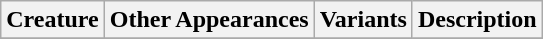<table class="wikitable">
<tr>
<th>Creature</th>
<th>Other Appearances</th>
<th>Variants</th>
<th>Description</th>
</tr>
<tr>
</tr>
</table>
